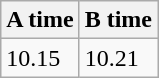<table class="wikitable" border="1" align="upright">
<tr>
<th>A time</th>
<th>B time</th>
</tr>
<tr>
<td>10.15</td>
<td>10.21</td>
</tr>
</table>
